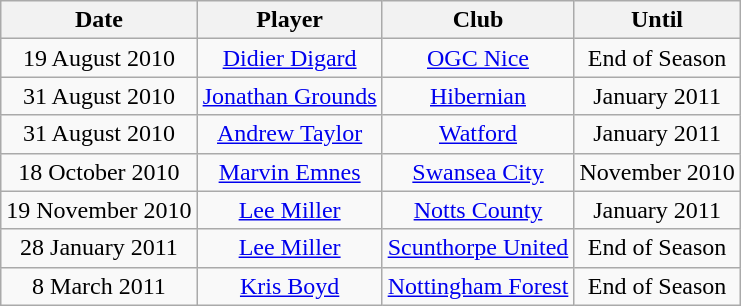<table class="wikitable" style="text-align: center">
<tr>
<th>Date</th>
<th>Player</th>
<th>Club</th>
<th>Until</th>
</tr>
<tr>
<td>19 August 2010</td>
<td> <a href='#'>Didier Digard</a></td>
<td> <a href='#'>OGC Nice</a></td>
<td>End of Season</td>
</tr>
<tr>
<td>31 August 2010</td>
<td> <a href='#'>Jonathan Grounds</a></td>
<td> <a href='#'>Hibernian</a></td>
<td>January 2011</td>
</tr>
<tr>
<td>31 August 2010</td>
<td> <a href='#'>Andrew Taylor</a></td>
<td> <a href='#'>Watford</a></td>
<td>January 2011</td>
</tr>
<tr>
<td>18 October 2010</td>
<td> <a href='#'>Marvin Emnes</a></td>
<td> <a href='#'>Swansea City</a></td>
<td>November 2010</td>
</tr>
<tr>
<td>19 November 2010</td>
<td> <a href='#'>Lee Miller</a></td>
<td> <a href='#'>Notts County</a></td>
<td>January 2011</td>
</tr>
<tr>
<td>28 January 2011</td>
<td> <a href='#'>Lee Miller</a></td>
<td> <a href='#'>Scunthorpe United</a></td>
<td>End of Season</td>
</tr>
<tr>
<td>8 March 2011</td>
<td> <a href='#'>Kris Boyd</a></td>
<td> <a href='#'>Nottingham Forest</a></td>
<td>End of Season</td>
</tr>
</table>
